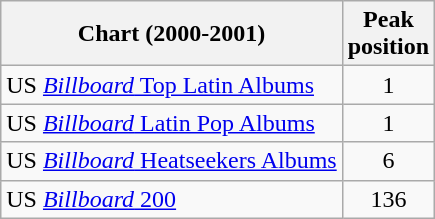<table class="wikitable">
<tr>
<th align="left">Chart (2000-2001)</th>
<th align="left">Peak<br>position</th>
</tr>
<tr>
<td align="left">US <a href='#'><em>Billboard</em> Top Latin Albums</a></td>
<td align="center">1</td>
</tr>
<tr>
<td align="left">US <a href='#'><em>Billboard</em> Latin Pop Albums</a></td>
<td align="center">1</td>
</tr>
<tr>
<td align="left">US <a href='#'><em>Billboard</em> Heatseekers Albums</a></td>
<td align="center">6</td>
</tr>
<tr>
<td align="left">US <a href='#'><em>Billboard</em> 200</a></td>
<td align="center">136</td>
</tr>
</table>
